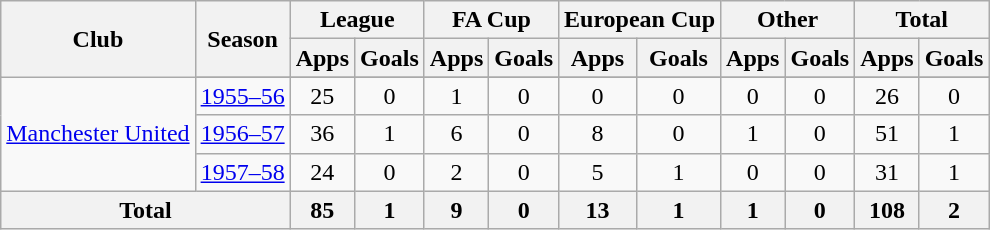<table class="wikitable" style="text-align:center">
<tr>
<th rowspan="2">Club</th>
<th rowspan="2">Season</th>
<th colspan="2">League</th>
<th colspan="2">FA Cup</th>
<th colspan="2">European Cup</th>
<th colspan="2">Other</th>
<th colspan="2">Total</th>
</tr>
<tr>
<th>Apps</th>
<th>Goals</th>
<th>Apps</th>
<th>Goals</th>
<th>Apps</th>
<th>Goals</th>
<th>Apps</th>
<th>Goals</th>
<th>Apps</th>
<th>Goals</th>
</tr>
<tr>
<td rowspan="4"><a href='#'>Manchester United</a></td>
</tr>
<tr>
<td><a href='#'>1955–56</a></td>
<td>25</td>
<td>0</td>
<td>1</td>
<td>0</td>
<td>0</td>
<td>0</td>
<td>0</td>
<td>0</td>
<td>26</td>
<td>0</td>
</tr>
<tr>
<td><a href='#'>1956–57</a></td>
<td>36</td>
<td>1</td>
<td>6</td>
<td>0</td>
<td>8</td>
<td>0</td>
<td>1</td>
<td>0</td>
<td>51</td>
<td>1</td>
</tr>
<tr>
<td><a href='#'>1957–58</a></td>
<td>24</td>
<td>0</td>
<td>2</td>
<td>0</td>
<td>5</td>
<td>1</td>
<td>0</td>
<td>0</td>
<td>31</td>
<td>1</td>
</tr>
<tr>
<th colspan="2">Total</th>
<th>85</th>
<th>1</th>
<th>9</th>
<th>0</th>
<th>13</th>
<th>1</th>
<th>1</th>
<th>0</th>
<th>108</th>
<th>2</th>
</tr>
</table>
